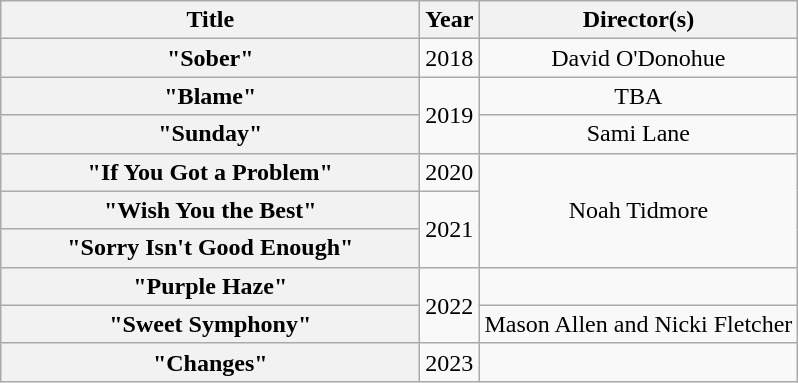<table class="wikitable plainrowheaders" style="text-align:center;">
<tr>
<th scope="col" style="width:17em;">Title</th>
<th scope="col">Year</th>
<th scope="col">Director(s)</th>
</tr>
<tr>
<th scope="row">"Sober"</th>
<td>2018</td>
<td>David O'Donohue</td>
</tr>
<tr>
<th scope="row">"Blame"</th>
<td rowspan="2">2019</td>
<td>TBA</td>
</tr>
<tr>
<th scope="row">"Sunday"</th>
<td>Sami Lane</td>
</tr>
<tr>
<th scope="row">"If You Got a Problem"</th>
<td>2020</td>
<td rowspan="3">Noah Tidmore</td>
</tr>
<tr>
<th scope="row">"Wish You the Best"<br></th>
<td rowspan="2">2021</td>
</tr>
<tr>
<th scope="row">"Sorry Isn't Good Enough"</th>
</tr>
<tr>
<th scope="row">"Purple Haze"</th>
<td rowspan="2">2022</td>
<td></td>
</tr>
<tr>
<th scope="row">"Sweet Symphony"<br></th>
<td>Mason Allen and Nicki Fletcher</td>
</tr>
<tr>
<th scope="row">"Changes"</th>
<td>2023</td>
<td></td>
</tr>
</table>
